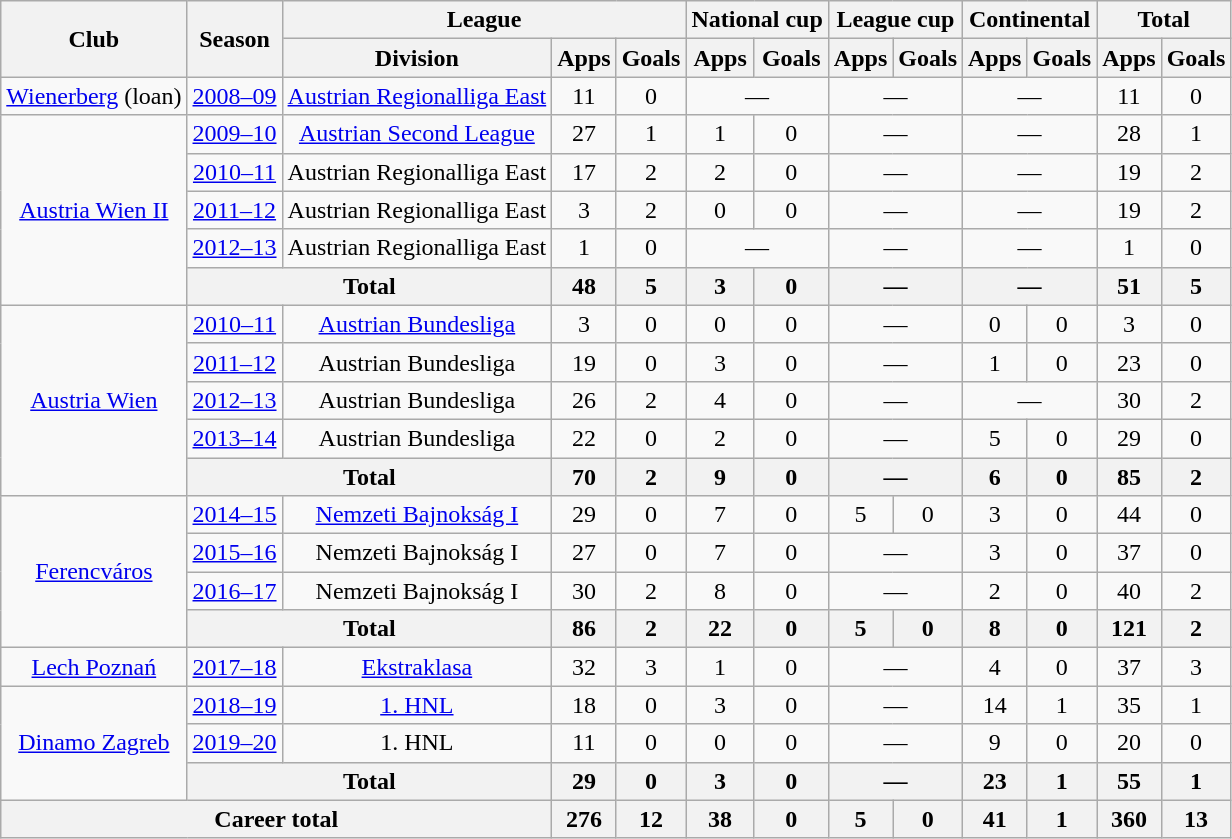<table class="wikitable" style="text-align: center;">
<tr>
<th rowspan=2>Club</th>
<th rowspan=2>Season</th>
<th colspan=3>League</th>
<th colspan=2>National cup</th>
<th colspan=2>League cup</th>
<th colspan=2>Continental</th>
<th colspan=2>Total</th>
</tr>
<tr>
<th>Division</th>
<th>Apps</th>
<th>Goals</th>
<th>Apps</th>
<th>Goals</th>
<th>Apps</th>
<th>Goals</th>
<th>Apps</th>
<th>Goals</th>
<th>Apps</th>
<th>Goals</th>
</tr>
<tr>
<td><a href='#'>Wienerberg</a> (loan)</td>
<td><a href='#'>2008–09</a></td>
<td><a href='#'>Austrian Regionalliga East</a></td>
<td>11</td>
<td>0</td>
<td colspan=2>—</td>
<td colspan=2>—</td>
<td colspan=2>—</td>
<td>11</td>
<td>0</td>
</tr>
<tr>
<td rowspan=5><a href='#'>Austria Wien II</a></td>
<td><a href='#'>2009–10</a></td>
<td><a href='#'>Austrian Second League</a></td>
<td>27</td>
<td>1</td>
<td>1</td>
<td>0</td>
<td colspan=2>—</td>
<td colspan=2>—</td>
<td>28</td>
<td>1</td>
</tr>
<tr>
<td><a href='#'>2010–11</a></td>
<td>Austrian Regionalliga East</td>
<td>17</td>
<td>2</td>
<td>2</td>
<td>0</td>
<td colspan=2>—</td>
<td colspan=2>—</td>
<td>19</td>
<td>2</td>
</tr>
<tr>
<td><a href='#'>2011–12</a></td>
<td>Austrian Regionalliga East</td>
<td>3</td>
<td>2</td>
<td>0</td>
<td>0</td>
<td colspan=2>—</td>
<td colspan=2>—</td>
<td>19</td>
<td>2</td>
</tr>
<tr>
<td><a href='#'>2012–13</a></td>
<td>Austrian Regionalliga East</td>
<td>1</td>
<td>0</td>
<td colspan=2>—</td>
<td colspan=2>—</td>
<td colspan=2>—</td>
<td>1</td>
<td>0</td>
</tr>
<tr>
<th colspan=2>Total</th>
<th>48</th>
<th>5</th>
<th>3</th>
<th>0</th>
<th colspan=2>—</th>
<th colspan=2>—</th>
<th>51</th>
<th>5</th>
</tr>
<tr>
<td rowspan=5><a href='#'>Austria Wien</a></td>
<td><a href='#'>2010–11</a></td>
<td><a href='#'>Austrian Bundesliga</a></td>
<td>3</td>
<td>0</td>
<td>0</td>
<td>0</td>
<td colspan=2>—</td>
<td>0</td>
<td>0</td>
<td>3</td>
<td>0</td>
</tr>
<tr>
<td><a href='#'>2011–12</a></td>
<td>Austrian Bundesliga</td>
<td>19</td>
<td>0</td>
<td>3</td>
<td>0</td>
<td colspan=2>—</td>
<td>1</td>
<td>0</td>
<td>23</td>
<td>0</td>
</tr>
<tr>
<td><a href='#'>2012–13</a></td>
<td>Austrian Bundesliga</td>
<td>26</td>
<td>2</td>
<td>4</td>
<td>0</td>
<td colspan=2>—</td>
<td colspan=2>—</td>
<td>30</td>
<td>2</td>
</tr>
<tr>
<td><a href='#'>2013–14</a></td>
<td>Austrian Bundesliga</td>
<td>22</td>
<td>0</td>
<td>2</td>
<td>0</td>
<td colspan=2>—</td>
<td>5</td>
<td>0</td>
<td>29</td>
<td>0</td>
</tr>
<tr>
<th colspan=2>Total</th>
<th>70</th>
<th>2</th>
<th>9</th>
<th>0</th>
<th colspan=2>—</th>
<th>6</th>
<th>0</th>
<th>85</th>
<th>2</th>
</tr>
<tr>
<td rowspan=4><a href='#'>Ferencváros</a></td>
<td><a href='#'>2014–15</a></td>
<td><a href='#'>Nemzeti Bajnokság I</a></td>
<td>29</td>
<td>0</td>
<td>7</td>
<td>0</td>
<td>5</td>
<td>0</td>
<td>3</td>
<td>0</td>
<td>44</td>
<td>0</td>
</tr>
<tr>
<td><a href='#'>2015–16</a></td>
<td>Nemzeti Bajnokság I</td>
<td>27</td>
<td>0</td>
<td>7</td>
<td>0</td>
<td colspan=2>—</td>
<td>3</td>
<td>0</td>
<td>37</td>
<td>0</td>
</tr>
<tr>
<td><a href='#'>2016–17</a></td>
<td>Nemzeti Bajnokság I</td>
<td>30</td>
<td>2</td>
<td>8</td>
<td>0</td>
<td colspan=2>—</td>
<td>2</td>
<td>0</td>
<td>40</td>
<td>2</td>
</tr>
<tr>
<th colspan=2>Total</th>
<th>86</th>
<th>2</th>
<th>22</th>
<th>0</th>
<th>5</th>
<th>0</th>
<th>8</th>
<th>0</th>
<th>121</th>
<th>2</th>
</tr>
<tr>
<td><a href='#'>Lech Poznań</a></td>
<td><a href='#'>2017–18</a></td>
<td><a href='#'>Ekstraklasa</a></td>
<td>32</td>
<td>3</td>
<td>1</td>
<td>0</td>
<td colspan=2>—</td>
<td>4</td>
<td>0</td>
<td>37</td>
<td>3</td>
</tr>
<tr>
<td rowspan=3><a href='#'>Dinamo Zagreb</a></td>
<td><a href='#'>2018–19</a></td>
<td><a href='#'>1. HNL</a></td>
<td>18</td>
<td>0</td>
<td>3</td>
<td>0</td>
<td colspan=2>—</td>
<td>14</td>
<td>1</td>
<td>35</td>
<td>1</td>
</tr>
<tr>
<td><a href='#'>2019–20</a></td>
<td>1. HNL</td>
<td>11</td>
<td>0</td>
<td>0</td>
<td>0</td>
<td colspan=2>—</td>
<td>9</td>
<td>0</td>
<td>20</td>
<td>0</td>
</tr>
<tr>
<th colspan=2>Total</th>
<th>29</th>
<th>0</th>
<th>3</th>
<th>0</th>
<th colspan=2>—</th>
<th>23</th>
<th>1</th>
<th>55</th>
<th>1</th>
</tr>
<tr>
<th colspan=3>Career total</th>
<th>276</th>
<th>12</th>
<th>38</th>
<th>0</th>
<th>5</th>
<th>0</th>
<th>41</th>
<th>1</th>
<th>360</th>
<th>13</th>
</tr>
</table>
